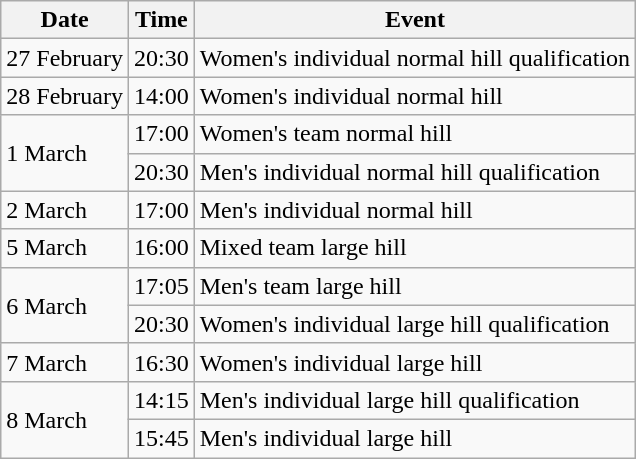<table class="wikitable">
<tr>
<th>Date</th>
<th>Time</th>
<th>Event</th>
</tr>
<tr>
<td>27 February</td>
<td>20:30</td>
<td>Women's individual normal hill qualification</td>
</tr>
<tr>
<td>28 February</td>
<td>14:00</td>
<td>Women's individual normal hill</td>
</tr>
<tr>
<td rowspan=2>1 March</td>
<td>17:00</td>
<td>Women's team normal hill</td>
</tr>
<tr>
<td>20:30</td>
<td>Men's individual normal hill qualification</td>
</tr>
<tr>
<td>2 March</td>
<td>17:00</td>
<td>Men's individual normal hill</td>
</tr>
<tr>
<td>5 March</td>
<td>16:00</td>
<td>Mixed team large hill</td>
</tr>
<tr>
<td rowspan=2>6 March</td>
<td>17:05</td>
<td>Men's team large hill</td>
</tr>
<tr>
<td>20:30</td>
<td>Women's individual large hill qualification</td>
</tr>
<tr>
<td>7 March</td>
<td>16:30</td>
<td>Women's individual large hill</td>
</tr>
<tr>
<td rowspan=2>8 March</td>
<td>14:15</td>
<td>Men's individual large hill qualification</td>
</tr>
<tr>
<td>15:45</td>
<td>Men's individual large hill</td>
</tr>
</table>
